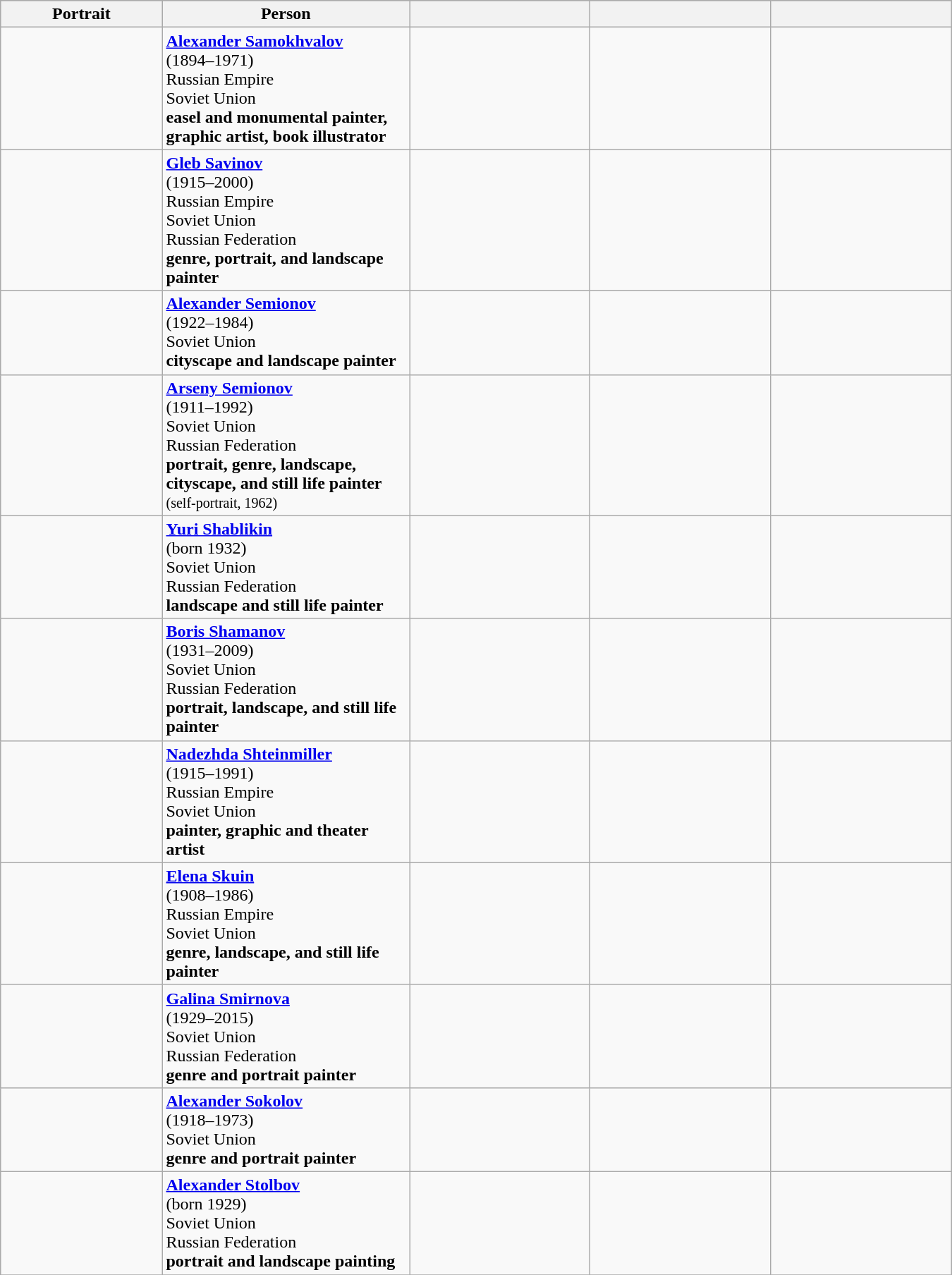<table class="wikitable" width=900pt>
<tr bgcolor="#cccccc">
<th width=17%>Portrait</th>
<th width=26%>Person</th>
<th width=19%></th>
<th width=19%></th>
<th width=19%></th>
</tr>
<tr>
<td align=center></td>
<td><strong><a href='#'>Alexander Samokhvalov</a></strong> <br>(1894–1971)<br>Russian Empire<br>Soviet Union<br><strong>easel and monumental painter, graphic artist, book illustrator</strong></td>
<td align=center></td>
<td align=center></td>
<td align=center></td>
</tr>
<tr>
<td align=center></td>
<td><strong><a href='#'>Gleb Savinov</a></strong> <br>(1915–2000)<br>Russian Empire<br>Soviet Union<br>Russian Federation<br><strong>genre, portrait, and landscape painter</strong></td>
<td align=center></td>
<td align=center></td>
<td align=center></td>
</tr>
<tr>
<td align=center></td>
<td><strong><a href='#'>Alexander Semionov</a></strong> <br>(1922–1984)<br> Soviet Union<br><strong>cityscape and landscape painter</strong></td>
<td align=center></td>
<td align=center></td>
<td align=center></td>
</tr>
<tr>
<td align=center></td>
<td><strong><a href='#'>Arseny Semionov</a></strong> <br>(1911–1992)<br> Soviet Union<br>Russian Federation <br> <strong>portrait, genre, landscape, cityscape, and still life painter</strong> <br><small>(self-portrait, 1962)</small></td>
<td align=center></td>
<td align=center></td>
<td align=center></td>
</tr>
<tr>
<td align=center></td>
<td><strong><a href='#'>Yuri Shablikin</a></strong> <br>(born 1932)<br> Soviet Union<br>Russian Federation<br> <strong>landscape and still life painter</strong></td>
<td align=center></td>
<td align=center></td>
<td align=center></td>
</tr>
<tr>
<td align=center></td>
<td><strong><a href='#'>Boris Shamanov</a></strong> <br>(1931–2009)<br> Soviet Union<br>Russian Federation<br> <strong>portrait, landscape, and still life painter</strong></td>
<td align=center></td>
<td align=center></td>
<td align=center></td>
</tr>
<tr>
<td align=center></td>
<td><strong><a href='#'>Nadezhda Shteinmiller</a></strong> <br>(1915–1991)<br>Russian Empire<br>Soviet Union<br><strong>painter, graphic and theater artist</strong></td>
<td align=center></td>
<td align=center></td>
<td align=center></td>
</tr>
<tr>
<td align=center></td>
<td><strong><a href='#'>Elena Skuin</a></strong> <br>(1908–1986)<br>Russian Empire<br>Soviet Union<br><strong>genre, landscape, and still life painter</strong></td>
<td align=center></td>
<td align=center></td>
<td align=center></td>
</tr>
<tr>
<td align=center></td>
<td><strong><a href='#'>Galina Smirnova</a></strong> <br>(1929–2015)<br>Soviet Union<br>Russian Federation<br><strong>genre and portrait painter</strong></td>
<td align=center></td>
<td align=center></td>
<td align=center></td>
</tr>
<tr>
<td align=center></td>
<td><strong><a href='#'>Alexander Sokolov</a></strong><br>(1918–1973)<br>Soviet Union<br><strong>genre and portrait painter</strong></td>
<td align=center></td>
<td align=center></td>
<td align=center></td>
</tr>
<tr>
<td align=center></td>
<td><strong><a href='#'>Alexander Stolbov</a></strong><br>(born 1929)<br>Soviet Union<br>Russian Federation<br><strong>portrait and landscape painting</strong></td>
<td align=center></td>
<td align=center></td>
<td align=center></td>
</tr>
<tr>
</tr>
</table>
